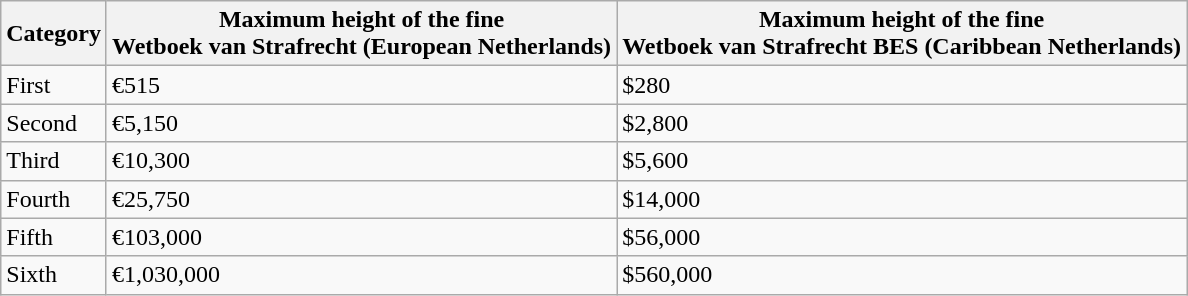<table class="wikitable">
<tr>
<th>Category</th>
<th>Maximum height of the fine<br>Wetboek van Strafrecht (European Netherlands)</th>
<th>Maximum height of the fine<br>Wetboek van Strafrecht BES (Caribbean Netherlands)</th>
</tr>
<tr>
<td>First</td>
<td>€515</td>
<td>$280</td>
</tr>
<tr>
<td>Second</td>
<td>€5,150</td>
<td>$2,800</td>
</tr>
<tr>
<td>Third</td>
<td>€10,300</td>
<td>$5,600</td>
</tr>
<tr>
<td>Fourth</td>
<td>€25,750</td>
<td>$14,000</td>
</tr>
<tr>
<td>Fifth</td>
<td>€103,000</td>
<td>$56,000</td>
</tr>
<tr>
<td>Sixth</td>
<td>€1,030,000</td>
<td>$560,000</td>
</tr>
</table>
